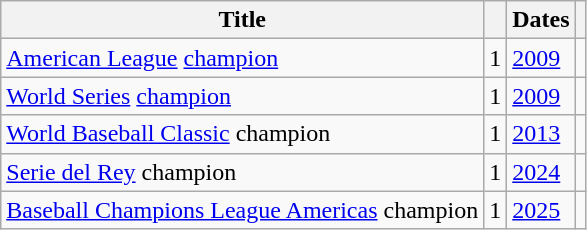<table class="wikitable">
<tr>
<th>Title</th>
<th></th>
<th>Dates</th>
<th></th>
</tr>
<tr>
<td><a href='#'>American League</a> <a href='#'>champion</a></td>
<td style="text-align:center;">1</td>
<td><a href='#'>2009</a></td>
<td></td>
</tr>
<tr>
<td><a href='#'>World Series</a> <a href='#'>champion</a></td>
<td style="text-align:center;">1</td>
<td><a href='#'>2009</a></td>
<td></td>
</tr>
<tr>
<td><a href='#'>World Baseball Classic</a> champion</td>
<td style="text-align:center;">1</td>
<td><a href='#'>2013</a></td>
<td></td>
</tr>
<tr>
<td><a href='#'>Serie del Rey</a> champion</td>
<td style="text-align:center;">1</td>
<td><a href='#'>2024</a></td>
<td></td>
</tr>
<tr>
<td><a href='#'>Baseball Champions League Americas</a> champion</td>
<td style="text-align:center;">1</td>
<td><a href='#'>2025</a></td>
<td></td>
</tr>
</table>
